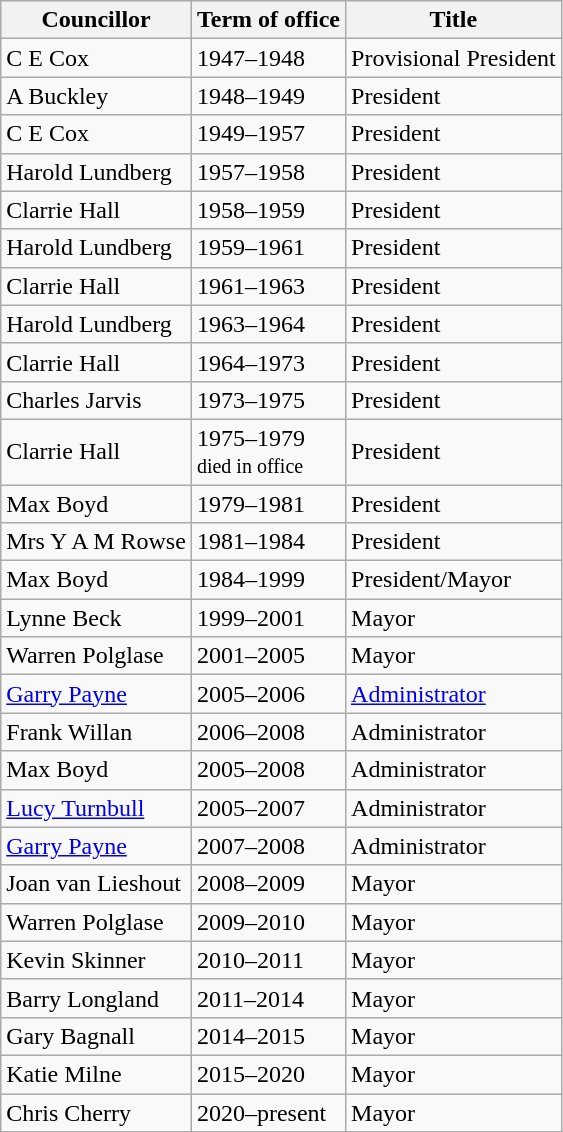<table class="wikitable">
<tr>
<th>Councillor</th>
<th>Term of office</th>
<th>Title</th>
</tr>
<tr>
<td>C E Cox</td>
<td>1947–1948</td>
<td>Provisional President</td>
</tr>
<tr>
<td>A Buckley</td>
<td>1948–1949</td>
<td>President</td>
</tr>
<tr>
<td>C E Cox</td>
<td>1949–1957</td>
<td>President</td>
</tr>
<tr>
<td>Harold Lundberg</td>
<td>1957–1958</td>
<td>President</td>
</tr>
<tr>
<td>Clarrie Hall</td>
<td>1958–1959</td>
<td>President</td>
</tr>
<tr>
<td>Harold Lundberg</td>
<td>1959–1961</td>
<td>President</td>
</tr>
<tr>
<td>Clarrie Hall</td>
<td>1961–1963</td>
<td>President</td>
</tr>
<tr>
<td>Harold Lundberg</td>
<td>1963–1964</td>
<td>President</td>
</tr>
<tr>
<td>Clarrie Hall</td>
<td>1964–1973</td>
<td>President</td>
</tr>
<tr>
<td>Charles Jarvis</td>
<td>1973–1975</td>
<td>President</td>
</tr>
<tr>
<td>Clarrie Hall</td>
<td>1975–1979<br><small>died in office</small></td>
<td>President</td>
</tr>
<tr>
<td>Max Boyd</td>
<td>1979–1981</td>
<td>President</td>
</tr>
<tr>
<td>Mrs Y A M Rowse</td>
<td>1981–1984</td>
<td>President</td>
</tr>
<tr>
<td>Max Boyd</td>
<td>1984–1999</td>
<td>President/Mayor</td>
</tr>
<tr>
<td>Lynne Beck</td>
<td>1999–2001</td>
<td>Mayor</td>
</tr>
<tr>
<td>Warren Polglase</td>
<td>2001–2005</td>
<td>Mayor</td>
</tr>
<tr>
<td><a href='#'>Garry Payne</a></td>
<td>2005–2006</td>
<td><a href='#'>Administrator</a></td>
</tr>
<tr>
<td>Frank Willan</td>
<td>2006–2008</td>
<td>Administrator</td>
</tr>
<tr>
<td>Max Boyd</td>
<td>2005–2008</td>
<td>Administrator</td>
</tr>
<tr>
<td><a href='#'>Lucy Turnbull</a></td>
<td>2005–2007</td>
<td>Administrator</td>
</tr>
<tr>
<td><a href='#'>Garry Payne</a></td>
<td>2007–2008</td>
<td>Administrator</td>
</tr>
<tr>
<td>Joan van Lieshout</td>
<td>2008–2009</td>
<td>Mayor</td>
</tr>
<tr>
<td>Warren Polglase</td>
<td>2009–2010</td>
<td>Mayor</td>
</tr>
<tr>
<td>Kevin Skinner</td>
<td>2010–2011</td>
<td>Mayor</td>
</tr>
<tr>
<td>Barry Longland</td>
<td>2011–2014</td>
<td>Mayor</td>
</tr>
<tr>
<td>Gary Bagnall</td>
<td>2014–2015</td>
<td>Mayor</td>
</tr>
<tr>
<td>Katie Milne</td>
<td>2015–2020</td>
<td>Mayor</td>
</tr>
<tr>
<td>Chris Cherry</td>
<td>2020–present</td>
<td>Mayor</td>
</tr>
</table>
